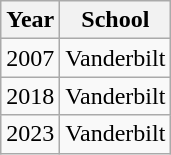<table class="wikitable">
<tr>
<th>Year</th>
<th>School</th>
</tr>
<tr>
<td>2007</td>
<td>Vanderbilt</td>
</tr>
<tr>
<td>2018</td>
<td>Vanderbilt</td>
</tr>
<tr>
<td>2023</td>
<td>Vanderbilt</td>
</tr>
</table>
